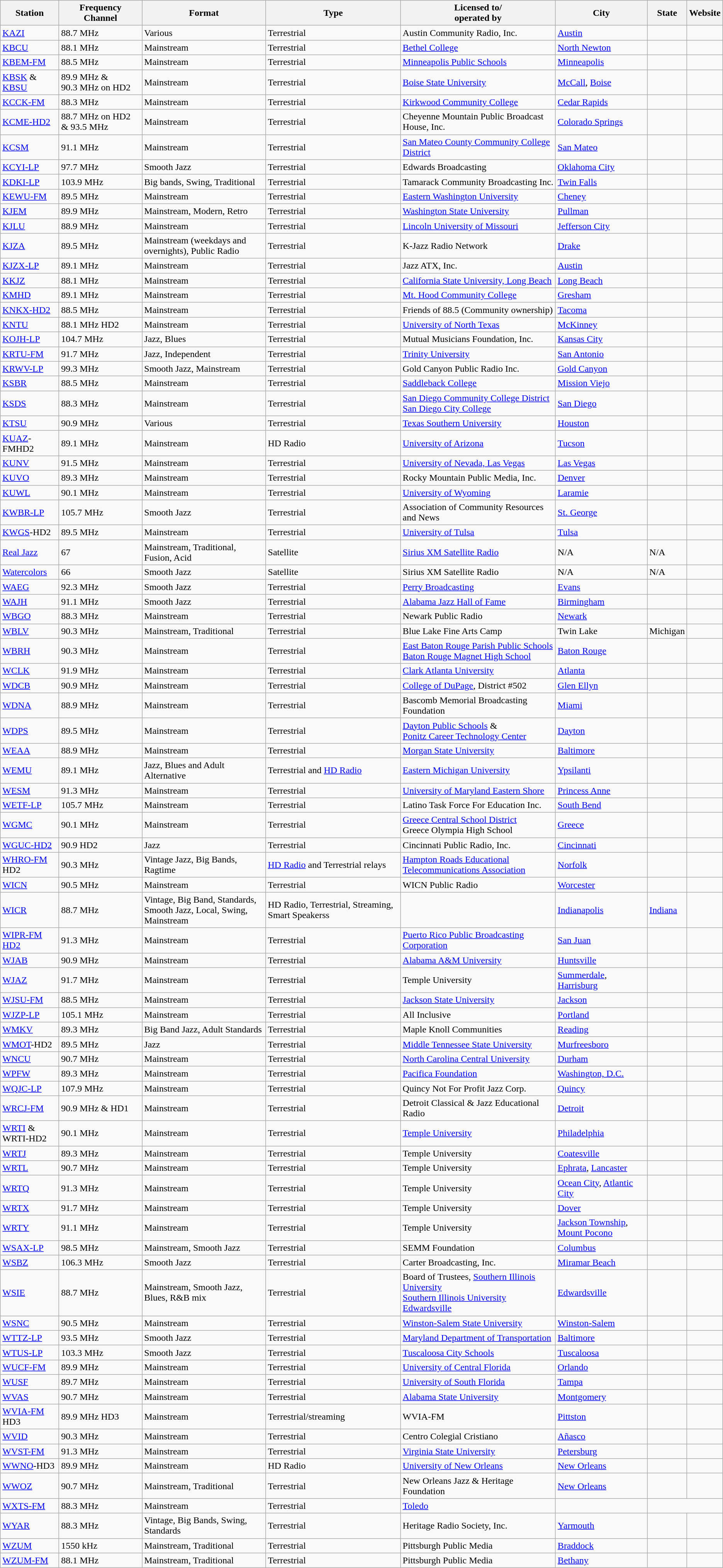<table class="wikitable sortable">
<tr>
<th>Station</th>
<th>Frequency<br>Channel</th>
<th>Format</th>
<th>Type</th>
<th>Licensed to/<br>operated by</th>
<th>City</th>
<th>State</th>
<th>Website</th>
</tr>
<tr>
<td><a href='#'>KAZI</a></td>
<td>88.7 MHz</td>
<td>Various</td>
<td>Terrestrial</td>
<td>Austin Community Radio, Inc.</td>
<td><a href='#'>Austin</a></td>
<td></td>
<td></td>
</tr>
<tr>
<td><a href='#'>KBCU</a></td>
<td>88.1 MHz</td>
<td>Mainstream</td>
<td>Terrestrial</td>
<td><a href='#'>Bethel College</a></td>
<td><a href='#'>North Newton</a></td>
<td></td>
<td></td>
</tr>
<tr>
<td><a href='#'>KBEM-FM</a></td>
<td>88.5 MHz</td>
<td>Mainstream</td>
<td>Terrestrial</td>
<td><a href='#'>Minneapolis Public Schools</a></td>
<td><a href='#'>Minneapolis</a></td>
<td></td>
<td></td>
</tr>
<tr>
<td><a href='#'>KBSK</a> &<br><a href='#'>KBSU</a></td>
<td>89.9 MHz &<br>90.3 MHz on HD2</td>
<td>Mainstream</td>
<td>Terrestrial</td>
<td><a href='#'>Boise State University</a></td>
<td><a href='#'>McCall</a>, <a href='#'>Boise</a></td>
<td></td>
<td></td>
</tr>
<tr>
<td><a href='#'>KCCK-FM</a></td>
<td>88.3 MHz</td>
<td>Mainstream</td>
<td>Terrestrial</td>
<td><a href='#'>Kirkwood Community College</a></td>
<td><a href='#'>Cedar Rapids</a></td>
<td></td>
<td></td>
</tr>
<tr>
<td><a href='#'>KCME-HD2</a></td>
<td>88.7 MHz on HD2 & 93.5 MHz</td>
<td>Mainstream</td>
<td>Terrestrial</td>
<td>Cheyenne Mountain Public Broadcast House, Inc.</td>
<td><a href='#'>Colorado Springs</a></td>
<td></td>
<td></td>
</tr>
<tr>
<td><a href='#'>KCSM</a></td>
<td>91.1 MHz</td>
<td>Mainstream</td>
<td>Terrestrial</td>
<td><a href='#'>San Mateo County Community College District</a></td>
<td><a href='#'>San Mateo</a></td>
<td></td>
<td></td>
</tr>
<tr>
<td><a href='#'>KCYI-LP</a></td>
<td>97.7 MHz</td>
<td>Smooth Jazz</td>
<td>Terrestrial</td>
<td>Edwards Broadcasting</td>
<td><a href='#'>Oklahoma City</a></td>
<td></td>
<td></td>
</tr>
<tr>
<td><a href='#'>KDKI-LP</a></td>
<td>103.9 MHz</td>
<td>Big bands, Swing, Traditional</td>
<td>Terrestrial</td>
<td>Tamarack Community Broadcasting Inc.</td>
<td><a href='#'>Twin Falls</a></td>
<td></td>
<td></td>
</tr>
<tr>
<td><a href='#'>KEWU-FM</a></td>
<td>89.5 MHz</td>
<td>Mainstream</td>
<td>Terrestrial</td>
<td><a href='#'>Eastern Washington University</a></td>
<td><a href='#'>Cheney</a></td>
<td></td>
<td></td>
</tr>
<tr>
<td><a href='#'>KJEM</a></td>
<td>89.9 MHz</td>
<td>Mainstream, Modern, Retro</td>
<td>Terrestrial</td>
<td><a href='#'>Washington State University</a></td>
<td><a href='#'>Pullman</a></td>
<td></td>
<td></td>
</tr>
<tr>
<td><a href='#'>KJLU</a></td>
<td>88.9 MHz</td>
<td>Mainstream</td>
<td>Terrestrial</td>
<td><a href='#'>Lincoln University of Missouri</a></td>
<td><a href='#'>Jefferson City</a></td>
<td></td>
<td></td>
</tr>
<tr>
<td><a href='#'>KJZA</a></td>
<td>89.5 MHz</td>
<td>Mainstream (weekdays and overnights), Public Radio</td>
<td>Terrestrial</td>
<td>K-Jazz Radio Network</td>
<td><a href='#'>Drake</a></td>
<td></td>
<td></td>
</tr>
<tr>
<td><a href='#'>KJZX-LP</a></td>
<td>89.1 MHz</td>
<td>Mainstream</td>
<td>Terrestrial</td>
<td>Jazz ATX, Inc.</td>
<td><a href='#'>Austin</a></td>
<td></td>
<td></td>
</tr>
<tr>
<td><a href='#'>KKJZ</a></td>
<td>88.1 MHz</td>
<td>Mainstream</td>
<td>Terrestrial</td>
<td><a href='#'>California State University, Long Beach</a></td>
<td><a href='#'>Long Beach</a></td>
<td></td>
<td></td>
</tr>
<tr>
<td><a href='#'>KMHD</a></td>
<td>89.1 MHz</td>
<td>Mainstream</td>
<td>Terrestrial</td>
<td><a href='#'>Mt. Hood Community College</a></td>
<td><a href='#'>Gresham</a></td>
<td></td>
<td></td>
</tr>
<tr>
<td><a href='#'>KNKX-HD2</a></td>
<td>88.5 MHz</td>
<td>Mainstream</td>
<td>Terrestrial</td>
<td>Friends of 88.5 (Community ownership)</td>
<td><a href='#'>Tacoma</a></td>
<td></td>
<td></td>
</tr>
<tr>
<td><a href='#'>KNTU</a></td>
<td>88.1 MHz HD2</td>
<td>Mainstream</td>
<td>Terrestrial</td>
<td><a href='#'>University of North Texas</a></td>
<td><a href='#'>McKinney</a></td>
<td></td>
<td></td>
</tr>
<tr>
<td><a href='#'>KOJH-LP</a></td>
<td>104.7 MHz</td>
<td>Jazz, Blues</td>
<td>Terrestrial</td>
<td>Mutual Musicians Foundation, Inc.</td>
<td><a href='#'>Kansas City</a></td>
<td></td>
<td></td>
</tr>
<tr>
<td><a href='#'>KRTU-FM</a></td>
<td>91.7 MHz</td>
<td>Jazz, Independent</td>
<td>Terrestrial</td>
<td><a href='#'>Trinity University</a></td>
<td><a href='#'>San Antonio</a></td>
<td></td>
<td></td>
</tr>
<tr>
<td><a href='#'>KRWV-LP</a></td>
<td>99.3 MHz</td>
<td>Smooth Jazz, Mainstream</td>
<td>Terrestrial</td>
<td>Gold Canyon Public Radio Inc.</td>
<td><a href='#'>Gold Canyon</a></td>
<td></td>
<td></td>
</tr>
<tr>
<td><a href='#'>KSBR</a></td>
<td>88.5 MHz</td>
<td>Mainstream</td>
<td>Terrestrial</td>
<td><a href='#'>Saddleback College</a></td>
<td><a href='#'>Mission Viejo</a></td>
<td></td>
<td></td>
</tr>
<tr>
<td><a href='#'>KSDS</a></td>
<td>88.3 MHz</td>
<td>Mainstream</td>
<td>Terrestrial</td>
<td><a href='#'>San Diego Community College District</a><br><a href='#'>San Diego City College</a></td>
<td><a href='#'>San Diego</a></td>
<td></td>
<td></td>
</tr>
<tr>
<td><a href='#'>KTSU</a></td>
<td>90.9 MHz</td>
<td>Various</td>
<td>Terrestrial</td>
<td><a href='#'>Texas Southern University</a></td>
<td><a href='#'>Houston</a></td>
<td></td>
<td></td>
</tr>
<tr>
<td><a href='#'>KUAZ</a>-FMHD2</td>
<td>89.1 MHz</td>
<td>Mainstream</td>
<td>HD Radio</td>
<td><a href='#'>University of Arizona</a></td>
<td><a href='#'>Tucson</a></td>
<td></td>
<td></td>
</tr>
<tr>
<td><a href='#'>KUNV</a></td>
<td>91.5 MHz</td>
<td>Mainstream</td>
<td>Terrestrial</td>
<td><a href='#'>University of Nevada, Las Vegas</a></td>
<td><a href='#'>Las Vegas</a></td>
<td></td>
<td></td>
</tr>
<tr>
<td><a href='#'>KUVO</a></td>
<td>89.3 MHz</td>
<td>Mainstream</td>
<td>Terrestrial</td>
<td>Rocky Mountain Public Media, Inc.</td>
<td><a href='#'>Denver</a></td>
<td></td>
<td></td>
</tr>
<tr>
<td><a href='#'>KUWL</a></td>
<td>90.1 MHz</td>
<td>Mainstream</td>
<td>Terrestrial</td>
<td><a href='#'>University of Wyoming</a></td>
<td><a href='#'>Laramie</a></td>
<td></td>
<td></td>
</tr>
<tr>
<td><a href='#'>KWBR-LP</a></td>
<td>105.7 MHz</td>
<td>Smooth Jazz</td>
<td>Terrestrial</td>
<td>Association of Community Resources and News</td>
<td><a href='#'>St. George</a></td>
<td></td>
<td></td>
</tr>
<tr>
<td><a href='#'>KWGS</a>-HD2</td>
<td>89.5 MHz</td>
<td>Mainstream</td>
<td>Terrestrial</td>
<td><a href='#'>University of Tulsa</a></td>
<td><a href='#'>Tulsa</a></td>
<td></td>
<td></td>
</tr>
<tr>
<td><a href='#'>Real Jazz</a></td>
<td>67</td>
<td>Mainstream, Traditional, Fusion, Acid</td>
<td>Satellite</td>
<td><a href='#'>Sirius XM Satellite Radio</a></td>
<td>N/A</td>
<td>N/A</td>
<td></td>
</tr>
<tr>
<td><a href='#'>Watercolors</a></td>
<td>66</td>
<td>Smooth Jazz</td>
<td>Satellite</td>
<td>Sirius XM Satellite Radio</td>
<td>N/A</td>
<td>N/A</td>
<td></td>
</tr>
<tr>
<td><a href='#'>WAEG</a></td>
<td>92.3 MHz</td>
<td>Smooth Jazz</td>
<td>Terrestrial</td>
<td><a href='#'>Perry Broadcasting</a></td>
<td><a href='#'>Evans</a></td>
<td></td>
<td></td>
</tr>
<tr>
<td><a href='#'>WAJH</a></td>
<td>91.1 MHz</td>
<td>Smooth Jazz</td>
<td>Terrestrial</td>
<td><a href='#'>Alabama Jazz Hall of Fame</a></td>
<td><a href='#'>Birmingham</a></td>
<td></td>
<td></td>
</tr>
<tr>
<td><a href='#'>WBGO</a></td>
<td>88.3 MHz</td>
<td>Mainstream</td>
<td>Terrestrial</td>
<td>Newark Public Radio</td>
<td><a href='#'>Newark</a></td>
<td></td>
<td></td>
</tr>
<tr>
<td><a href='#'>WBLV</a></td>
<td>90.3 MHz</td>
<td>Mainstream, Traditional</td>
<td>Terrestrial</td>
<td>Blue Lake Fine Arts Camp</td>
<td>Twin Lake</td>
<td>Michigan</td>
<td></td>
</tr>
<tr>
<td><a href='#'>WBRH</a></td>
<td>90.3 MHz</td>
<td>Mainstream</td>
<td>Terrestrial</td>
<td><a href='#'>East Baton Rouge Parish Public Schools</a><br><a href='#'>Baton Rouge Magnet High School</a></td>
<td><a href='#'>Baton Rouge</a></td>
<td></td>
<td></td>
</tr>
<tr>
<td><a href='#'>WCLK</a></td>
<td>91.9 MHz</td>
<td>Mainstream</td>
<td>Terrestrial</td>
<td><a href='#'>Clark Atlanta University</a></td>
<td><a href='#'>Atlanta</a></td>
<td></td>
<td></td>
</tr>
<tr>
<td><a href='#'>WDCB</a></td>
<td>90.9 MHz</td>
<td>Mainstream</td>
<td>Terrestrial</td>
<td><a href='#'>College of DuPage</a>, District #502</td>
<td><a href='#'>Glen Ellyn</a></td>
<td></td>
<td></td>
</tr>
<tr>
<td><a href='#'>WDNA</a></td>
<td>88.9 MHz</td>
<td>Mainstream</td>
<td>Terrestrial</td>
<td>Bascomb Memorial Broadcasting Foundation</td>
<td><a href='#'>Miami</a></td>
<td></td>
<td></td>
</tr>
<tr>
<td><a href='#'>WDPS</a></td>
<td>89.5 MHz</td>
<td>Mainstream</td>
<td>Terrestrial</td>
<td><a href='#'>Dayton Public Schools</a> &<br><a href='#'>Ponitz Career Technology Center</a></td>
<td><a href='#'>Dayton</a></td>
<td></td>
<td></td>
</tr>
<tr>
<td><a href='#'>WEAA</a></td>
<td>88.9 MHz</td>
<td>Mainstream</td>
<td>Terrestrial</td>
<td><a href='#'>Morgan State University</a></td>
<td><a href='#'>Baltimore</a></td>
<td></td>
<td></td>
</tr>
<tr>
<td><a href='#'>WEMU</a></td>
<td>89.1 MHz</td>
<td>Jazz, Blues and Adult Alternative</td>
<td>Terrestrial and <a href='#'>HD Radio</a></td>
<td><a href='#'>Eastern Michigan University</a></td>
<td><a href='#'>Ypsilanti</a></td>
<td></td>
<td></td>
</tr>
<tr>
<td><a href='#'>WESM</a></td>
<td>91.3 MHz</td>
<td>Mainstream</td>
<td>Terrestrial</td>
<td><a href='#'>University of Maryland Eastern Shore</a></td>
<td><a href='#'>Princess Anne</a></td>
<td></td>
<td></td>
</tr>
<tr>
<td><a href='#'>WETF-LP</a></td>
<td>105.7 MHz</td>
<td>Mainstream</td>
<td>Terrestrial</td>
<td>Latino Task Force For Education Inc.</td>
<td><a href='#'>South Bend</a></td>
<td></td>
<td></td>
</tr>
<tr>
<td><a href='#'>WGMC</a></td>
<td>90.1 MHz</td>
<td>Mainstream</td>
<td>Terrestrial</td>
<td><a href='#'>Greece Central School District</a><br>Greece Olympia High School</td>
<td><a href='#'>Greece</a></td>
<td></td>
<td></td>
</tr>
<tr>
<td><a href='#'>WGUC-HD2</a></td>
<td>90.9 HD2</td>
<td>Jazz</td>
<td>Terrestrial</td>
<td>Cincinnati Public Radio, Inc.</td>
<td><a href='#'>Cincinnati</a></td>
<td></td>
<td></td>
</tr>
<tr>
<td><a href='#'>WHRO-FM</a> HD2</td>
<td>90.3 MHz</td>
<td>Vintage Jazz, Big Bands, Ragtime</td>
<td><a href='#'>HD Radio</a> and Terrestrial relays</td>
<td><a href='#'>Hampton Roads Educational Telecommunications Association</a></td>
<td><a href='#'>Norfolk</a></td>
<td></td>
<td></td>
</tr>
<tr>
<td><a href='#'>WICN</a></td>
<td>90.5 MHz</td>
<td>Mainstream</td>
<td>Terrestrial</td>
<td>WICN Public Radio</td>
<td><a href='#'>Worcester</a></td>
<td></td>
<td></td>
</tr>
<tr>
<td><a href='#'>WICR</a></td>
<td>88.7 MHz</td>
<td>Vintage, Big Band, Standards,<br>Smooth Jazz, Local, Swing,
Mainstream</td>
<td>HD Radio, Terrestrial, Streaming, Smart Speakerss</td>
<td></td>
<td><a href='#'>Indianapolis</a></td>
<td><a href='#'>Indiana</a></td>
<td></td>
</tr>
<tr>
<td><a href='#'>WIPR-FM HD2</a></td>
<td>91.3 MHz</td>
<td>Mainstream</td>
<td>Terrestrial</td>
<td><a href='#'>Puerto Rico Public Broadcasting Corporation</a></td>
<td><a href='#'>San Juan</a></td>
<td><em></em></td>
<td></td>
</tr>
<tr>
<td><a href='#'>WJAB</a></td>
<td>90.9 MHz</td>
<td>Mainstream</td>
<td>Terrestrial</td>
<td><a href='#'>Alabama A&M University</a></td>
<td><a href='#'>Huntsville</a></td>
<td></td>
<td></td>
</tr>
<tr>
<td><a href='#'>WJAZ</a></td>
<td>91.7 MHz</td>
<td>Mainstream</td>
<td>Terrestrial</td>
<td>Temple University</td>
<td><a href='#'>Summerdale</a>, <a href='#'>Harrisburg</a></td>
<td></td>
<td></td>
</tr>
<tr>
<td><a href='#'>WJSU-FM</a></td>
<td>88.5 MHz</td>
<td>Mainstream</td>
<td>Terrestrial</td>
<td><a href='#'>Jackson State University</a></td>
<td><a href='#'>Jackson</a></td>
<td></td>
<td></td>
</tr>
<tr>
<td><a href='#'>WJZP-LP</a></td>
<td>105.1 MHz</td>
<td>Mainstream</td>
<td>Terrestrial</td>
<td>All Inclusive</td>
<td><a href='#'>Portland</a></td>
<td></td>
<td></td>
</tr>
<tr>
<td><a href='#'>WMKV</a></td>
<td>89.3 MHz</td>
<td>Big Band Jazz, Adult Standards</td>
<td>Terrestrial</td>
<td>Maple Knoll Communities</td>
<td><a href='#'>Reading</a></td>
<td></td>
<td></td>
</tr>
<tr>
<td><a href='#'>WMOT</a>-HD2</td>
<td>89.5 MHz</td>
<td>Jazz</td>
<td>Terrestrial</td>
<td><a href='#'>Middle Tennessee State University</a></td>
<td><a href='#'>Murfreesboro</a></td>
<td></td>
<td></td>
</tr>
<tr>
<td><a href='#'>WNCU</a></td>
<td>90.7 MHz</td>
<td>Mainstream</td>
<td>Terrestrial</td>
<td><a href='#'>North Carolina Central University</a></td>
<td><a href='#'>Durham</a></td>
<td></td>
<td></td>
</tr>
<tr>
<td><a href='#'>WPFW</a></td>
<td>89.3 MHz</td>
<td>Mainstream</td>
<td>Terrestrial</td>
<td><a href='#'>Pacifica Foundation</a></td>
<td><a href='#'>Washington, D.C.</a></td>
<td></td>
<td></td>
</tr>
<tr>
<td><a href='#'>WQJC-LP</a></td>
<td>107.9 MHz</td>
<td>Mainstream</td>
<td>Terrestrial</td>
<td>Quincy Not For Profit Jazz Corp.</td>
<td><a href='#'>Quincy</a></td>
<td></td>
<td></td>
</tr>
<tr>
<td><a href='#'>WRCJ-FM</a></td>
<td>90.9 MHz & HD1</td>
<td>Mainstream</td>
<td>Terrestrial</td>
<td>Detroit Classical & Jazz Educational Radio</td>
<td><a href='#'>Detroit</a></td>
<td></td>
<td></td>
</tr>
<tr>
<td><a href='#'>WRTI</a> &<br>WRTI-HD2</td>
<td>90.1 MHz</td>
<td>Mainstream</td>
<td>Terrestrial</td>
<td><a href='#'>Temple University</a></td>
<td><a href='#'>Philadelphia</a></td>
<td></td>
<td></td>
</tr>
<tr>
<td><a href='#'>WRTJ</a></td>
<td>89.3 MHz</td>
<td>Mainstream</td>
<td>Terrestrial</td>
<td>Temple University</td>
<td><a href='#'>Coatesville</a></td>
<td></td>
<td></td>
</tr>
<tr>
<td><a href='#'>WRTL</a></td>
<td>90.7 MHz</td>
<td>Mainstream</td>
<td>Terrestrial</td>
<td>Temple University</td>
<td><a href='#'>Ephrata</a>, <a href='#'>Lancaster</a></td>
<td></td>
<td></td>
</tr>
<tr>
<td><a href='#'>WRTQ</a></td>
<td>91.3 MHz</td>
<td>Mainstream</td>
<td>Terrestrial</td>
<td>Temple University</td>
<td><a href='#'>Ocean City</a>, <a href='#'>Atlantic City</a></td>
<td></td>
<td></td>
</tr>
<tr>
<td><a href='#'>WRTX</a></td>
<td>91.7 MHz</td>
<td>Mainstream</td>
<td>Terrestrial</td>
<td>Temple University</td>
<td><a href='#'>Dover</a></td>
<td></td>
<td></td>
</tr>
<tr>
<td><a href='#'>WRTY</a></td>
<td>91.1 MHz</td>
<td>Mainstream</td>
<td>Terrestrial</td>
<td>Temple University</td>
<td><a href='#'>Jackson Township</a>, <a href='#'>Mount Pocono</a></td>
<td></td>
<td></td>
</tr>
<tr>
<td><a href='#'>WSAX-LP</a></td>
<td>98.5 MHz</td>
<td>Mainstream, Smooth Jazz</td>
<td>Terrestrial</td>
<td>SEMM Foundation</td>
<td><a href='#'>Columbus</a></td>
<td></td>
<td></td>
</tr>
<tr>
<td><a href='#'>WSBZ</a></td>
<td>106.3 MHz</td>
<td>Smooth Jazz</td>
<td>Terrestrial</td>
<td>Carter Broadcasting, Inc.</td>
<td><a href='#'>Miramar Beach</a></td>
<td></td>
<td></td>
</tr>
<tr>
<td><a href='#'>WSIE</a></td>
<td>88.7 MHz</td>
<td>Mainstream, Smooth Jazz, Blues, R&B mix</td>
<td>Terrestrial</td>
<td>Board of Trustees, <a href='#'>Southern Illinois University</a><br><a href='#'>Southern Illinois University Edwardsville</a></td>
<td><a href='#'>Edwardsville</a></td>
<td></td>
<td></td>
</tr>
<tr>
<td><a href='#'>WSNC</a></td>
<td>90.5 MHz</td>
<td>Mainstream</td>
<td>Terrestrial</td>
<td><a href='#'>Winston-Salem State University</a></td>
<td><a href='#'>Winston-Salem</a></td>
<td></td>
<td></td>
</tr>
<tr>
<td><a href='#'>WTTZ-LP</a></td>
<td>93.5 MHz</td>
<td>Smooth Jazz</td>
<td>Terrestrial</td>
<td><a href='#'>Maryland Department of Transportation</a></td>
<td><a href='#'>Baltimore</a></td>
<td></td>
<td></td>
</tr>
<tr>
<td><a href='#'>WTUS-LP</a></td>
<td>103.3 MHz</td>
<td>Smooth Jazz</td>
<td>Terrestrial</td>
<td><a href='#'>Tuscaloosa City Schools</a></td>
<td><a href='#'>Tuscaloosa</a></td>
<td></td>
<td></td>
</tr>
<tr>
<td><a href='#'>WUCF-FM</a></td>
<td>89.9 MHz</td>
<td>Mainstream</td>
<td>Terrestrial</td>
<td><a href='#'>University of Central Florida</a></td>
<td><a href='#'>Orlando</a></td>
<td></td>
<td></td>
</tr>
<tr>
<td><a href='#'>WUSF</a></td>
<td>89.7 MHz</td>
<td>Mainstream</td>
<td>Terrestrial</td>
<td><a href='#'>University of South Florida</a></td>
<td><a href='#'>Tampa</a></td>
<td></td>
<td></td>
</tr>
<tr>
<td><a href='#'>WVAS</a></td>
<td>90.7 MHz</td>
<td>Mainstream</td>
<td>Terrestrial</td>
<td><a href='#'>Alabama State University</a></td>
<td><a href='#'>Montgomery</a></td>
<td></td>
<td></td>
</tr>
<tr>
<td><a href='#'>WVIA-FM</a> HD3</td>
<td>89.9 MHz HD3</td>
<td>Mainstream</td>
<td>Terrestrial/streaming</td>
<td>WVIA-FM</td>
<td><a href='#'>Pittston</a></td>
<td></td>
<td></td>
</tr>
<tr>
<td><a href='#'>WVID</a></td>
<td>90.3 MHz</td>
<td>Mainstream</td>
<td>Terrestrial</td>
<td>Centro Colegial Cristiano</td>
<td><a href='#'>Añasco</a></td>
<td></td>
<td></td>
</tr>
<tr>
<td><a href='#'>WVST-FM</a></td>
<td>91.3 MHz</td>
<td>Mainstream</td>
<td>Terrestrial</td>
<td><a href='#'>Virginia State University</a></td>
<td><a href='#'>Petersburg</a></td>
<td></td>
<td></td>
</tr>
<tr>
<td><a href='#'>WWNO</a>-HD3</td>
<td>89.9 MHz</td>
<td>Mainstream</td>
<td>HD Radio</td>
<td><a href='#'>University of New Orleans</a></td>
<td><a href='#'>New Orleans</a></td>
<td></td>
<td></td>
</tr>
<tr>
<td><a href='#'>WWOZ</a></td>
<td>90.7 MHz</td>
<td>Mainstream, Traditional</td>
<td>Terrestrial</td>
<td>New Orleans Jazz & Heritage Foundation</td>
<td><a href='#'>New Orleans</a></td>
<td></td>
<td></td>
</tr>
<tr>
<td><a href='#'>WXTS-FM</a></td>
<td>88.3 MHz</td>
<td>Mainstream</td>
<td>Terrestrial</td>
<td><a href='#'>Toledo</a></td>
<td></td>
</tr>
<tr>
<td><a href='#'>WYAR</a></td>
<td>88.3 MHz</td>
<td>Vintage, Big Bands, Swing, Standards</td>
<td>Terrestrial</td>
<td>Heritage Radio Society, Inc.</td>
<td><a href='#'>Yarmouth</a></td>
<td></td>
<td></td>
</tr>
<tr>
<td><a href='#'>WZUM</a></td>
<td>1550 kHz</td>
<td>Mainstream, Traditional</td>
<td>Terrestrial</td>
<td>Pittsburgh Public Media</td>
<td><a href='#'>Braddock</a></td>
<td></td>
<td></td>
</tr>
<tr>
<td><a href='#'>WZUM-FM</a></td>
<td>88.1 MHz</td>
<td>Mainstream, Traditional</td>
<td>Terrestrial</td>
<td>Pittsburgh Public Media</td>
<td><a href='#'>Bethany</a></td>
<td></td>
<td></td>
</tr>
</table>
